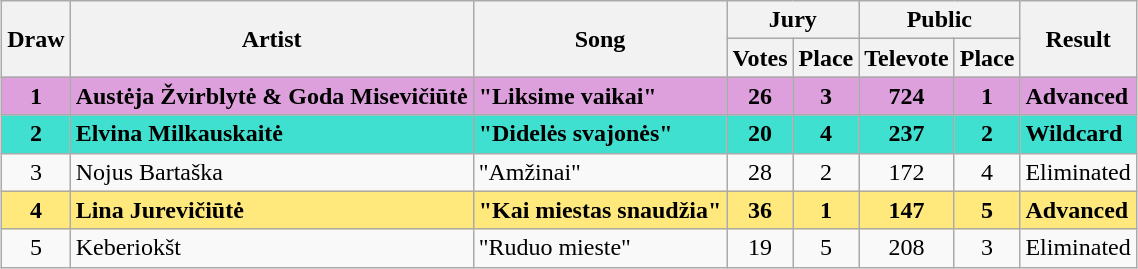<table class="sortable wikitable" style="margin: 1em auto 1em auto; text-align:center;">
<tr>
<th rowspan="2">Draw</th>
<th rowspan="2">Artist</th>
<th rowspan="2">Song</th>
<th colspan="2">Jury</th>
<th colspan="2">Public</th>
<th rowspan="2">Result</th>
</tr>
<tr>
<th>Votes</th>
<th>Place</th>
<th>Televote</th>
<th>Place</th>
</tr>
<tr style="font-weight:bold; background:#DDA0DD;">
<td>1</td>
<td align="left">Austėja Žvirblytė & Goda Misevičiūtė</td>
<td align="left">"Liksime vaikai"</td>
<td>26</td>
<td>3</td>
<td>724</td>
<td>1</td>
<td align="left">Advanced</td>
</tr>
<tr style="font-weight:bold; background:turquoise;">
<td>2</td>
<td align="left">Elvina Milkauskaitė</td>
<td align="left">"Didelės svajonės"</td>
<td>20</td>
<td>4</td>
<td>237</td>
<td>2</td>
<td align="left">Wildcard</td>
</tr>
<tr>
<td>3</td>
<td align="left">Nojus Bartaška</td>
<td align="left">"Amžinai"</td>
<td>28</td>
<td>2</td>
<td>172</td>
<td>4</td>
<td align="left">Eliminated</td>
</tr>
<tr style="font-weight:bold; background:#ffe87c;">
<td>4</td>
<td align="left">Lina Jurevičiūtė</td>
<td align="left">"Kai miestas snaudžia"</td>
<td>36</td>
<td>1</td>
<td>147</td>
<td>5</td>
<td align="left">Advanced</td>
</tr>
<tr>
<td>5</td>
<td align="left">Keberiokšt</td>
<td align="left">"Ruduo mieste"</td>
<td>19</td>
<td>5</td>
<td>208</td>
<td>3</td>
<td align="left">Eliminated</td>
</tr>
</table>
